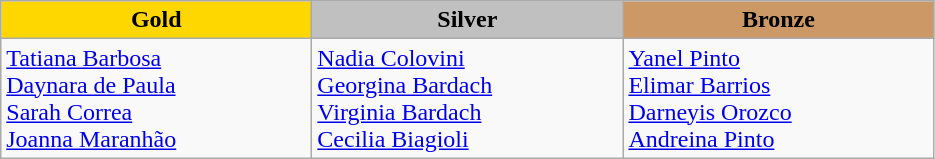<table class="wikitable" style="text-align:left">
<tr align="center">
<td width=200 bgcolor=gold><strong>Gold</strong></td>
<td width=200 bgcolor=silver><strong>Silver</strong></td>
<td width=200 bgcolor=CC9966><strong>Bronze</strong></td>
</tr>
<tr>
<td><a href='#'>Tatiana Barbosa</a><br><a href='#'>Daynara de Paula</a><br><a href='#'>Sarah Correa</a><br><a href='#'>Joanna Maranhão</a><br><em></em></td>
<td><a href='#'>Nadia Colovini</a><br><a href='#'>Georgina Bardach</a><br><a href='#'>Virginia Bardach</a><br><a href='#'>Cecilia Biagioli</a><br><em></em></td>
<td><a href='#'>Yanel Pinto</a><br><a href='#'>Elimar Barrios</a><br><a href='#'>Darneyis Orozco</a><br><a href='#'>Andreina Pinto</a><br><em></em></td>
</tr>
</table>
